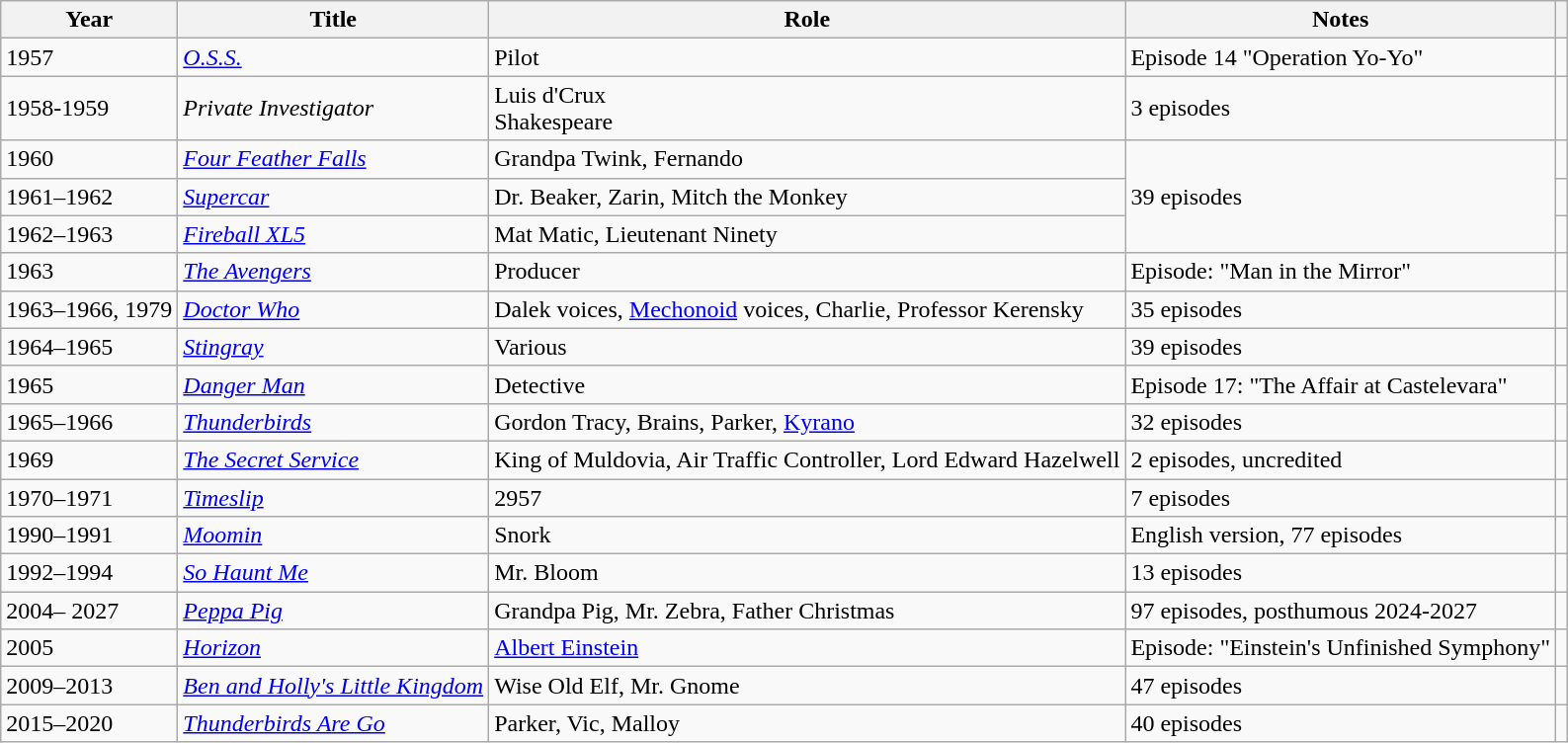<table class="wikitable">
<tr>
<th>Year</th>
<th>Title</th>
<th>Role</th>
<th>Notes</th>
<th></th>
</tr>
<tr>
<td>1957</td>
<td><em><a href='#'>O.S.S.</a></em></td>
<td>Pilot</td>
<td>Episode 14 "Operation Yo-Yo"</td>
<td></td>
</tr>
<tr>
<td>1958-1959</td>
<td><em>Private Investigator</em></td>
<td>Luis d'Crux<br>Shakespeare</td>
<td>3 episodes</td>
<td></td>
</tr>
<tr>
<td>1960</td>
<td><em><a href='#'>Four Feather Falls</a></em></td>
<td>Grandpa Twink, Fernando</td>
<td rowspan="3">39 episodes</td>
<td></td>
</tr>
<tr>
<td>1961–1962</td>
<td><em><a href='#'>Supercar</a></em></td>
<td>Dr. Beaker, Zarin, Mitch the Monkey</td>
<td></td>
</tr>
<tr>
<td>1962–1963</td>
<td><em><a href='#'>Fireball XL5</a></em></td>
<td>Mat Matic, Lieutenant Ninety</td>
<td></td>
</tr>
<tr>
<td>1963</td>
<td><em><a href='#'>The Avengers</a></em></td>
<td>Producer</td>
<td>Episode: "Man in the Mirror"</td>
<td></td>
</tr>
<tr>
<td>1963–1966, 1979</td>
<td><em><a href='#'>Doctor Who</a></em></td>
<td>Dalek voices, <a href='#'>Mechonoid</a> voices, Charlie, Professor Kerensky</td>
<td>35 episodes</td>
<td></td>
</tr>
<tr>
<td>1964–1965</td>
<td><em><a href='#'>Stingray</a></em></td>
<td>Various</td>
<td>39 episodes</td>
<td></td>
</tr>
<tr>
<td>1965</td>
<td><em><a href='#'>Danger Man</a></em></td>
<td>Detective</td>
<td>Episode 17: "The Affair at Castelevara"</td>
<td></td>
</tr>
<tr>
<td>1965–1966</td>
<td><em><a href='#'>Thunderbirds</a></em></td>
<td>Gordon Tracy, Brains, Parker, <a href='#'>Kyrano</a></td>
<td>32 episodes</td>
<td></td>
</tr>
<tr>
<td>1969</td>
<td><em><a href='#'>The Secret Service</a></em></td>
<td>King of Muldovia, Air Traffic Controller, Lord Edward Hazelwell</td>
<td>2 episodes, uncredited</td>
<td></td>
</tr>
<tr>
<td>1970–1971</td>
<td><em><a href='#'>Timeslip</a></em></td>
<td>2957</td>
<td>7 episodes</td>
<td></td>
</tr>
<tr>
<td>1990–1991</td>
<td><em><a href='#'>Moomin</a></em></td>
<td>Snork</td>
<td>English version, 77 episodes</td>
<td></td>
</tr>
<tr>
<td>1992–1994</td>
<td><em><a href='#'>So Haunt Me</a></em></td>
<td>Mr. Bloom</td>
<td>13 episodes</td>
<td></td>
</tr>
<tr>
<td>2004– 2027</td>
<td><em><a href='#'>Peppa Pig</a></em></td>
<td>Grandpa Pig, Mr. Zebra, Father Christmas</td>
<td>97 episodes, posthumous 2024-2027</td>
<td></td>
</tr>
<tr>
<td>2005</td>
<td><em><a href='#'>Horizon</a></em></td>
<td><a href='#'>Albert Einstein</a></td>
<td>Episode: "Einstein's Unfinished Symphony"</td>
<td></td>
</tr>
<tr>
<td>2009–2013</td>
<td><em><a href='#'>Ben and Holly's Little Kingdom</a></em></td>
<td>Wise Old Elf, Mr. Gnome</td>
<td>47 episodes</td>
<td></td>
</tr>
<tr>
<td>2015–2020</td>
<td><em><a href='#'>Thunderbirds Are Go</a></em></td>
<td>Parker, Vic, Malloy</td>
<td>40 episodes</td>
<td></td>
</tr>
</table>
